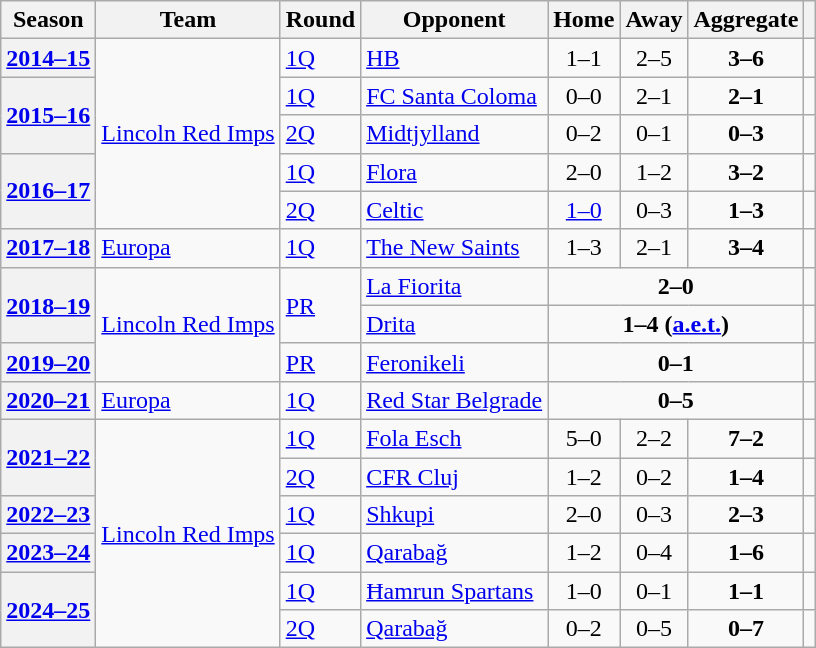<table class="wikitable plainrowheaders" style="text-align:left;">
<tr>
<th scope="col">Season</th>
<th scope="col">Team</th>
<th scope="col">Round</th>
<th scope="col">Opponent</th>
<th scope="col">Home</th>
<th scope="col">Away</th>
<th scope="col">Aggregate</th>
<th scope="col"></th>
</tr>
<tr>
<th scope="row"><a href='#'>2014–15</a></th>
<td rowspan=5><a href='#'>Lincoln Red Imps</a></td>
<td><a href='#'>1Q</a></td>
<td> <a href='#'>HB</a></td>
<td style="text-align:center;">1–1</td>
<td style="text-align:center;">2–5</td>
<td style="text-align:center;"><strong>3–6</strong></td>
<td></td>
</tr>
<tr>
<th scope="row" rowspan="2"><a href='#'>2015–16</a></th>
<td><a href='#'>1Q</a></td>
<td> <a href='#'>FC Santa Coloma</a></td>
<td style="text-align:center;">0–0</td>
<td style="text-align:center;">2–1</td>
<td style="text-align:center;"><strong>2–1</strong></td>
<td></td>
</tr>
<tr>
<td><a href='#'>2Q</a></td>
<td> <a href='#'>Midtjylland</a></td>
<td style="text-align:center;">0–2</td>
<td style="text-align:center;">0–1</td>
<td style="text-align:center;"><strong>0–3</strong></td>
<td></td>
</tr>
<tr>
<th rowspan="2" scope="row"><a href='#'>2016–17</a></th>
<td><a href='#'>1Q</a></td>
<td> <a href='#'>Flora</a></td>
<td style="text-align:center;">2–0</td>
<td style="text-align:center;">1–2</td>
<td style="text-align:center;"><strong>3–2</strong></td>
<td></td>
</tr>
<tr>
<td><a href='#'>2Q</a></td>
<td> <a href='#'>Celtic</a></td>
<td style="text-align:center;"><a href='#'>1–0</a></td>
<td style="text-align:center;">0–3</td>
<td style="text-align:center;"><strong>1–3</strong></td>
<td></td>
</tr>
<tr>
<th scope="row"><a href='#'>2017–18</a></th>
<td><a href='#'>Europa</a></td>
<td><a href='#'>1Q</a></td>
<td> <a href='#'>The New Saints</a></td>
<td style="text-align:center;">1–3</td>
<td style="text-align:center;">2–1</td>
<td style="text-align:center;"><strong>3–4</strong></td>
<td></td>
</tr>
<tr>
<th rowspan="2" scope="row"><a href='#'>2018–19</a></th>
<td rowspan="3"><a href='#'>Lincoln Red Imps</a></td>
<td rowspan="2"><a href='#'>PR</a></td>
<td> <a href='#'>La Fiorita</a></td>
<td style="text-align:center;" colspan=3><strong>2–0</strong></td>
<td></td>
</tr>
<tr>
<td> <a href='#'>Drita</a></td>
<td style="text-align:center;" colspan=3><strong>1–4 (<a href='#'>a.e.t.</a>)</strong></td>
<td></td>
</tr>
<tr>
<th scope="row"><a href='#'>2019–20</a></th>
<td><a href='#'>PR</a></td>
<td> <a href='#'>Feronikeli</a></td>
<td style="text-align:center;" colspan=3><strong>0–1</strong></td>
<td></td>
</tr>
<tr>
<th scope="row"><a href='#'>2020–21</a></th>
<td><a href='#'>Europa</a></td>
<td><a href='#'>1Q</a></td>
<td> <a href='#'>Red Star Belgrade</a></td>
<td style="text-align:center;" colspan=3><strong>0–5</strong></td>
<td></td>
</tr>
<tr>
<th rowspan="2" scope="row"><a href='#'>2021–22</a></th>
<td rowspan="6"><a href='#'>Lincoln Red Imps</a></td>
<td><a href='#'>1Q</a></td>
<td> <a href='#'>Fola Esch</a></td>
<td style="text-align:center;">5–0</td>
<td style="text-align:center;">2–2</td>
<td style="text-align:center;"><strong>7–2</strong></td>
<td></td>
</tr>
<tr>
<td><a href='#'>2Q</a></td>
<td> <a href='#'>CFR Cluj</a></td>
<td style="text-align:center;">1–2</td>
<td style="text-align:center;">0–2</td>
<td style="text-align:center;"><strong>1–4</strong></td>
<td></td>
</tr>
<tr>
<th scope="row"><a href='#'>2022–23</a></th>
<td><a href='#'>1Q</a></td>
<td> <a href='#'>Shkupi</a></td>
<td style="text-align:center;">2–0</td>
<td style="text-align:center;">0–3</td>
<td style="text-align:center;"><strong>2–3</strong></td>
<td></td>
</tr>
<tr>
<th scope="row"><a href='#'>2023–24</a></th>
<td><a href='#'>1Q</a></td>
<td> <a href='#'>Qarabağ</a></td>
<td style="text-align:center;">1–2</td>
<td style="text-align:center;">0–4</td>
<td style="text-align:center;"><strong>1–6</strong></td>
<td></td>
</tr>
<tr>
<th rowspan="2" scope=row><a href='#'>2024–25</a></th>
<td><a href='#'>1Q</a></td>
<td> <a href='#'>Ħamrun Spartans</a></td>
<td style="text-align:center;">1–0</td>
<td style="text-align:center;">0–1 </td>
<td style="text-align:center;"><strong>1–1</strong> </td>
<td></td>
</tr>
<tr>
<td><a href='#'>2Q</a></td>
<td> <a href='#'>Qarabağ</a></td>
<td style="text-align:center;">0–2</td>
<td style="text-align:center;">0–5</td>
<td style="text-align:center;"><strong>0–7</strong></td>
<td></td>
</tr>
</table>
